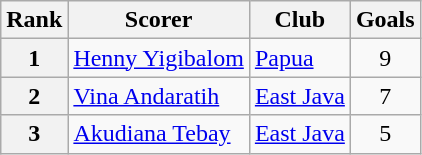<table class="wikitable">
<tr>
<th>Rank</th>
<th>Scorer</th>
<th>Club</th>
<th>Goals</th>
</tr>
<tr>
<th rowspan=1>1</th>
<td> <a href='#'>Henny Yigibalom</a></td>
<td><a href='#'>Papua</a></td>
<td style="text-align:center;">9</td>
</tr>
<tr>
<th rowspan=1>2</th>
<td> <a href='#'>Vina Andaratih</a></td>
<td><a href='#'>East Java</a></td>
<td style="text-align:center;">7</td>
</tr>
<tr>
<th rowspan=1>3</th>
<td> <a href='#'>Akudiana Tebay</a></td>
<td><a href='#'>East Java</a></td>
<td style="text-align:center;">5</td>
</tr>
</table>
